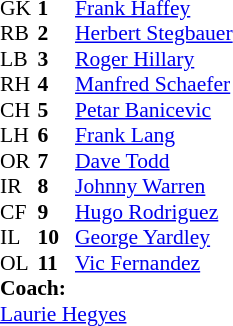<table style="font-size: 90%" cellspacing="0" cellpadding="0">
<tr>
<th width="25"></th>
<th width="25"></th>
</tr>
<tr>
<td>GK</td>
<td><strong>1</strong></td>
<td> <a href='#'>Frank Haffey</a></td>
</tr>
<tr>
<td>RB</td>
<td><strong>2</strong></td>
<td> <a href='#'>Herbert Stegbauer</a></td>
</tr>
<tr>
<td>LB</td>
<td><strong>3</strong></td>
<td> <a href='#'>Roger Hillary</a></td>
</tr>
<tr>
<td>RH</td>
<td><strong>4</strong></td>
<td> <a href='#'>Manfred Schaefer</a></td>
</tr>
<tr>
<td>CH</td>
<td><strong>5</strong></td>
<td> <a href='#'>Petar Banicevic</a></td>
</tr>
<tr>
<td>LH</td>
<td><strong>6</strong></td>
<td> <a href='#'>Frank Lang</a></td>
</tr>
<tr>
<td>OR</td>
<td><strong>7</strong></td>
<td> <a href='#'>Dave Todd</a></td>
</tr>
<tr>
<td>IR</td>
<td><strong>8</strong></td>
<td> <a href='#'>Johnny Warren</a></td>
</tr>
<tr>
<td>CF</td>
<td><strong>9</strong></td>
<td> <a href='#'>Hugo Rodriguez</a></td>
</tr>
<tr>
<td>IL</td>
<td><strong>10</strong></td>
<td> <a href='#'>George Yardley</a></td>
</tr>
<tr>
<td>OL</td>
<td><strong>11</strong></td>
<td> <a href='#'>Vic Fernandez</a></td>
</tr>
<tr>
<td colspan=4><strong>Coach:</strong></td>
</tr>
<tr>
<td colspan=4> <a href='#'>Laurie Hegyes</a></td>
</tr>
</table>
